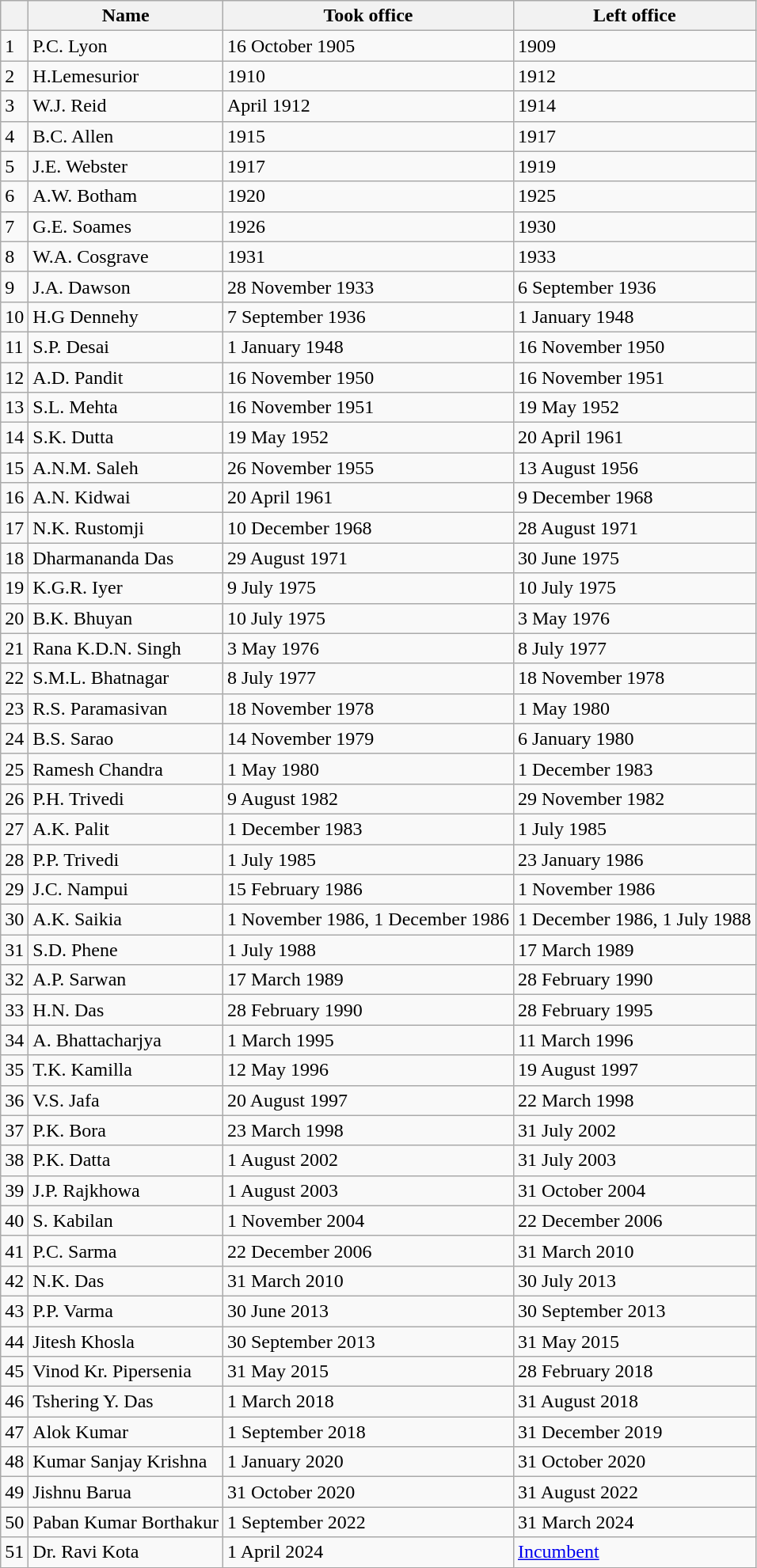<table class="wikitable">
<tr>
<th></th>
<th>Name</th>
<th>Took office</th>
<th>Left office</th>
</tr>
<tr>
<td>1</td>
<td>P.C. Lyon</td>
<td>16 October 1905</td>
<td>1909</td>
</tr>
<tr>
<td>2</td>
<td>H.Lemesurior</td>
<td>1910</td>
<td>1912</td>
</tr>
<tr>
<td>3</td>
<td>W.J. Reid</td>
<td>April 1912</td>
<td>1914</td>
</tr>
<tr>
<td>4</td>
<td>B.C. Allen</td>
<td>1915</td>
<td>1917</td>
</tr>
<tr>
<td>5</td>
<td>J.E. Webster</td>
<td>1917</td>
<td>1919</td>
</tr>
<tr>
<td>6</td>
<td>A.W. Botham</td>
<td>1920</td>
<td>1925</td>
</tr>
<tr>
<td>7</td>
<td>G.E. Soames</td>
<td>1926</td>
<td>1930</td>
</tr>
<tr>
<td>8</td>
<td>W.A. Cosgrave</td>
<td>1931</td>
<td>1933</td>
</tr>
<tr>
<td>9</td>
<td>J.A. Dawson</td>
<td>28 November 1933</td>
<td>6 September 1936</td>
</tr>
<tr>
<td>10</td>
<td>H.G Dennehy</td>
<td>7 September 1936</td>
<td>1 January 1948</td>
</tr>
<tr>
<td>11</td>
<td>S.P. Desai</td>
<td>1 January 1948</td>
<td>16 November 1950</td>
</tr>
<tr>
<td>12</td>
<td>A.D. Pandit</td>
<td>16 November 1950</td>
<td>16 November 1951</td>
</tr>
<tr>
<td>13</td>
<td>S.L. Mehta</td>
<td>16 November 1951</td>
<td>19 May 1952</td>
</tr>
<tr>
<td>14</td>
<td>S.K. Dutta</td>
<td>19 May 1952</td>
<td>20 April 1961</td>
</tr>
<tr>
<td>15</td>
<td>A.N.M. Saleh</td>
<td>26 November 1955</td>
<td>13 August 1956</td>
</tr>
<tr>
<td>16</td>
<td>A.N. Kidwai</td>
<td>20 April 1961</td>
<td>9 December 1968</td>
</tr>
<tr>
<td>17</td>
<td>N.K. Rustomji</td>
<td>10 December 1968</td>
<td>28 August 1971</td>
</tr>
<tr>
<td>18</td>
<td>Dharmananda Das</td>
<td>29 August 1971</td>
<td>30 June 1975</td>
</tr>
<tr>
<td>19</td>
<td>K.G.R. Iyer</td>
<td>9 July 1975</td>
<td>10 July 1975</td>
</tr>
<tr>
<td>20</td>
<td>B.K. Bhuyan</td>
<td>10 July 1975</td>
<td>3 May 1976</td>
</tr>
<tr>
<td>21</td>
<td>Rana K.D.N. Singh</td>
<td>3 May 1976</td>
<td>8 July 1977</td>
</tr>
<tr>
<td>22</td>
<td>S.M.L. Bhatnagar</td>
<td>8 July 1977</td>
<td>18 November 1978</td>
</tr>
<tr>
<td>23</td>
<td>R.S. Paramasivan</td>
<td>18 November 1978</td>
<td>1 May 1980</td>
</tr>
<tr>
<td>24</td>
<td>B.S. Sarao</td>
<td>14 November 1979</td>
<td>6 January 1980</td>
</tr>
<tr>
<td>25</td>
<td>Ramesh Chandra</td>
<td>1 May 1980</td>
<td>1 December 1983</td>
</tr>
<tr>
<td>26</td>
<td>P.H. Trivedi</td>
<td>9 August 1982</td>
<td>29 November 1982</td>
</tr>
<tr>
<td>27</td>
<td>A.K. Palit</td>
<td>1 December 1983</td>
<td>1 July 1985</td>
</tr>
<tr>
<td>28</td>
<td>P.P. Trivedi</td>
<td>1 July 1985</td>
<td>23 January 1986</td>
</tr>
<tr>
<td>29</td>
<td>J.C. Nampui</td>
<td>15 February 1986</td>
<td>1 November 1986</td>
</tr>
<tr>
<td>30</td>
<td>A.K. Saikia</td>
<td>1 November 1986, 1 December 1986</td>
<td>1 December 1986, 1 July 1988</td>
</tr>
<tr>
<td>31</td>
<td>S.D. Phene</td>
<td>1 July 1988</td>
<td>17 March 1989</td>
</tr>
<tr>
<td>32</td>
<td>A.P. Sarwan</td>
<td>17 March 1989</td>
<td>28 February 1990</td>
</tr>
<tr>
<td>33</td>
<td>H.N. Das</td>
<td>28 February 1990</td>
<td>28 February 1995</td>
</tr>
<tr>
<td>34</td>
<td>A. Bhattacharjya</td>
<td>1 March 1995</td>
<td>11 March 1996</td>
</tr>
<tr>
<td>35</td>
<td>T.K. Kamilla</td>
<td>12 May 1996</td>
<td>19 August 1997</td>
</tr>
<tr>
<td>36</td>
<td>V.S. Jafa</td>
<td>20 August 1997</td>
<td>22 March 1998</td>
</tr>
<tr>
<td>37</td>
<td>P.K. Bora</td>
<td>23 March 1998</td>
<td>31 July 2002</td>
</tr>
<tr>
<td>38</td>
<td>P.K. Datta</td>
<td>1 August 2002</td>
<td>31 July 2003</td>
</tr>
<tr>
<td>39</td>
<td>J.P. Rajkhowa</td>
<td>1 August 2003</td>
<td>31 October 2004</td>
</tr>
<tr>
<td>40</td>
<td>S. Kabilan</td>
<td>1 November 2004</td>
<td>22 December 2006</td>
</tr>
<tr>
<td>41</td>
<td>P.C. Sarma</td>
<td>22 December 2006</td>
<td>31 March 2010</td>
</tr>
<tr>
<td>42</td>
<td>N.K. Das</td>
<td>31 March 2010</td>
<td>30 July 2013</td>
</tr>
<tr>
<td>43</td>
<td>P.P. Varma</td>
<td>30 June 2013</td>
<td>30 September 2013</td>
</tr>
<tr>
<td>44</td>
<td>Jitesh Khosla</td>
<td>30 September 2013</td>
<td>31 May 2015</td>
</tr>
<tr>
<td>45</td>
<td>Vinod Kr. Pipersenia</td>
<td>31 May 2015</td>
<td>28 February 2018</td>
</tr>
<tr>
<td>46</td>
<td>Tshering Y. Das</td>
<td>1 March 2018</td>
<td>31 August 2018</td>
</tr>
<tr>
<td>47</td>
<td>Alok Kumar</td>
<td>1 September 2018</td>
<td>31 December 2019</td>
</tr>
<tr>
<td>48</td>
<td>Kumar Sanjay Krishna</td>
<td>1 January 2020</td>
<td>31 October 2020</td>
</tr>
<tr>
<td>49</td>
<td>Jishnu Barua</td>
<td>31 October 2020</td>
<td>31 August 2022</td>
</tr>
<tr>
<td>50</td>
<td>Paban Kumar Borthakur</td>
<td>1 September 2022</td>
<td>31 March 2024</td>
</tr>
<tr>
<td>51</td>
<td>Dr. Ravi Kota</td>
<td>1 April 2024</td>
<td><a href='#'>Incumbent</a></td>
</tr>
</table>
